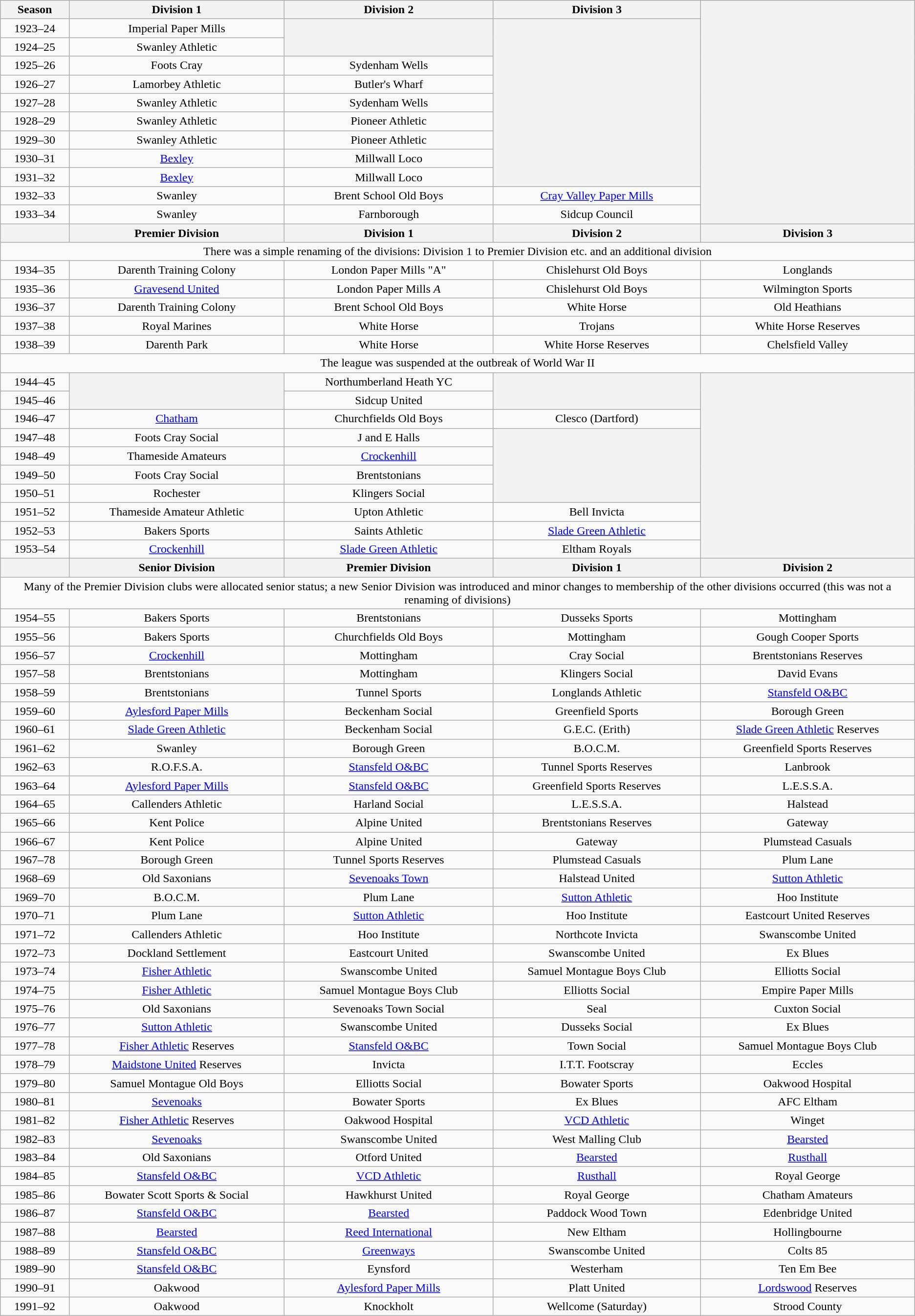<table border="1" class=wikitable style="text-align:center">
<tr>
<th>Season</th>
<th>Division 1</th>
<th>Division 2</th>
<th>Division 3</th>
<th rowspan=12></th>
</tr>
<tr>
<td>1923–24</td>
<td>Imperial Paper Mills</td>
<td rowspan=2 bgcolor=F2F2F2></td>
<td rowspan=9 bgcolor=F2F2F2></td>
</tr>
<tr>
<td>1924–25</td>
<td>Swanley Athletic</td>
</tr>
<tr>
<td>1925–26</td>
<td>Foots Cray</td>
<td>Sydenham Wells</td>
</tr>
<tr>
<td>1926–27</td>
<td>Lamorbey Athletic</td>
<td>Butler's Wharf</td>
</tr>
<tr>
<td>1927–28</td>
<td>Swanley Athletic</td>
<td>Sydenham Wells</td>
</tr>
<tr>
<td>1928–29</td>
<td>Swanley Athletic</td>
<td>Pioneer Athletic</td>
</tr>
<tr>
<td>1929–30</td>
<td>Swanley Athletic</td>
<td>Pioneer Athletic</td>
</tr>
<tr>
<td>1930–31</td>
<td><a href='#'>Bexley</a></td>
<td>Millwall Loco</td>
</tr>
<tr>
<td>1931–32</td>
<td><a href='#'>Bexley</a></td>
<td>Millwall Loco</td>
</tr>
<tr>
<td>1932–33</td>
<td>Swanley</td>
<td>Brent School Old Boys</td>
<td><a href='#'>Cray Valley Paper Mills</a></td>
</tr>
<tr>
<td>1933–34</td>
<td>Swanley</td>
<td>Farnborough</td>
<td>Sidcup Council</td>
</tr>
<tr>
<th></th>
<th>Premier Division</th>
<th>Division 1</th>
<th>Division 2</th>
<th>Division 3</th>
</tr>
<tr>
<td colspan=5>There was a simple renaming of the divisions: Division 1 to Premier Division etc. and an additional division</td>
</tr>
<tr>
<td>1934–35</td>
<td>Darenth Training Colony</td>
<td>London Paper Mills "A"</td>
<td>Chislehurst Old Boys</td>
<td>Longlands</td>
</tr>
<tr>
<td>1935–36</td>
<td><a href='#'>Gravesend United</a></td>
<td>London Paper Mills <em>A</em></td>
<td>Chislehurst Old Boys</td>
<td>Wilmington Sports</td>
</tr>
<tr>
<td>1936–37</td>
<td>Darenth Training Colony</td>
<td>Brent School Old Boys</td>
<td>White Horse</td>
<td>Old Heathians</td>
</tr>
<tr>
<td>1937–38</td>
<td>Royal Marines</td>
<td>White Horse</td>
<td>Trojans</td>
<td>White Horse Reserves</td>
</tr>
<tr>
<td>1938–39</td>
<td>Darenth Park</td>
<td>White Horse</td>
<td>White Horse Reserves</td>
<td>Chelsfield Valley</td>
</tr>
<tr>
<td colspan=5>The league was suspended at the outbreak of World War II</td>
</tr>
<tr>
<td>1944–45</td>
<td rowspan=2 bgcolor=F2F2F2></td>
<td>Northumberland Heath YC</td>
<td rowspan=2 bgcolor=F2F2F2></td>
<td rowspan=10 bgcolor=F2F2F2></td>
</tr>
<tr>
<td>1945–46</td>
<td>Sidcup United</td>
</tr>
<tr>
<td>1946–47</td>
<td><a href='#'>Chatham</a></td>
<td>Churchfields Old Boys</td>
<td>Clesco (Dartford)</td>
</tr>
<tr>
<td>1947–48</td>
<td>Foots Cray Social</td>
<td>J and E Halls</td>
<td rowspan=4 bgcolor=F2F2F2></td>
</tr>
<tr>
<td>1948–49</td>
<td>Thameside Amateurs</td>
<td><a href='#'>Crockenhill</a></td>
</tr>
<tr>
<td>1949–50</td>
<td>Foots Cray Social</td>
<td>Brentstonians</td>
</tr>
<tr>
<td>1950–51</td>
<td>Rochester</td>
<td>Klingers Social</td>
</tr>
<tr>
<td>1951–52</td>
<td>Thameside Amateur Athletic</td>
<td>Upton Athletic</td>
<td>Bell Invicta</td>
</tr>
<tr>
<td>1952–53</td>
<td>Bakers Sports</td>
<td>Saints Athletic</td>
<td><a href='#'>Slade Green Athletic</a></td>
</tr>
<tr>
<td>1953–54</td>
<td><a href='#'>Crockenhill</a></td>
<td><a href='#'>Slade Green Athletic</a></td>
<td>Eltham Royals</td>
</tr>
<tr>
<th></th>
<th>Senior Division</th>
<th>Premier Division</th>
<th>Division 1</th>
<th>Division 2</th>
</tr>
<tr>
<td colspan=5>Many of the Premier Division clubs were allocated senior status; a new Senior Division was introduced and minor changes to membership of the other divisions occurred (this was not a renaming of divisions)</td>
</tr>
<tr>
<td>1954–55</td>
<td>Bakers Sports</td>
<td>Brentstonians</td>
<td>Dusseks Sports</td>
<td>Mottingham</td>
</tr>
<tr>
<td>1955–56</td>
<td>Bakers Sports</td>
<td>Churchfields Old Boys</td>
<td>Mottingham</td>
<td>Gough Cooper Sports</td>
</tr>
<tr>
<td>1956–57</td>
<td><a href='#'>Crockenhill</a></td>
<td>Mottingham</td>
<td>Cray Social</td>
<td>Brentstonians Reserves</td>
</tr>
<tr>
<td>1957–58</td>
<td>Brentstonians</td>
<td>Mottingham</td>
<td>Klingers Social</td>
<td>David Evans</td>
</tr>
<tr>
<td>1958–59</td>
<td>Brentstonians</td>
<td>Tunnel Sports</td>
<td>Longlands Athletic</td>
<td><a href='#'>Stansfeld O&BC</a></td>
</tr>
<tr>
<td>1959–60</td>
<td><a href='#'>Aylesford Paper Mills</a></td>
<td>Beckenham Social</td>
<td>Greenfield Sports</td>
<td>Borough Green</td>
</tr>
<tr>
<td>1960–61</td>
<td><a href='#'>Slade Green Athletic</a></td>
<td>Beckenham Social</td>
<td>G.E.C. (Erith)</td>
<td><a href='#'>Slade Green Athletic</a> Reserves</td>
</tr>
<tr>
<td>1961–62</td>
<td>Swanley</td>
<td>Borough Green</td>
<td>B.O.C.M.</td>
<td>Greenfield Sports Reserves</td>
</tr>
<tr>
<td>1962–63</td>
<td>R.O.F.S.A.</td>
<td><a href='#'>Stansfeld O&BC</a></td>
<td>Tunnel Sports Reserves</td>
<td>Lanbrook</td>
</tr>
<tr>
<td>1963–64</td>
<td><a href='#'>Aylesford Paper Mills</a></td>
<td><a href='#'>Stansfeld O&BC</a></td>
<td>Greenfield Sports Reserves</td>
<td>L.E.S.S.A.</td>
</tr>
<tr>
<td>1964–65</td>
<td>Callenders Athletic</td>
<td>Harland Social</td>
<td>L.E.S.S.A.</td>
<td>Halstead</td>
</tr>
<tr>
<td>1965–66</td>
<td>Kent Police</td>
<td>Alpine United</td>
<td>Brentstonians Reserves</td>
<td>Gateway</td>
</tr>
<tr>
<td>1966–67</td>
<td>Kent Police</td>
<td>Alpine United</td>
<td>Gateway</td>
<td>Plumstead Casuals</td>
</tr>
<tr>
<td>1967–78</td>
<td>Borough Green</td>
<td>Tunnel Sports Reserves</td>
<td>Plumstead Casuals</td>
<td>Plum Lane</td>
</tr>
<tr>
<td>1968–69</td>
<td>Old Saxonians</td>
<td><a href='#'>Sevenoaks Town</a></td>
<td>Halstead United</td>
<td><a href='#'>Sutton Athletic</a></td>
</tr>
<tr>
<td>1969–70</td>
<td>B.O.C.M.</td>
<td>Plum Lane</td>
<td><a href='#'>Sutton Athletic</a></td>
<td>Hoo Institute</td>
</tr>
<tr>
<td>1970–71</td>
<td>Plum Lane</td>
<td><a href='#'>Sutton Athletic</a></td>
<td>Hoo Institute</td>
<td>Eastcourt United Reserves</td>
</tr>
<tr>
<td>1971–72</td>
<td>Callenders Athletic</td>
<td>Hoo Institute</td>
<td>Northcote Invicta</td>
<td>Swanscombe United</td>
</tr>
<tr>
<td>1972–73</td>
<td>Dockland Settlement</td>
<td>Eastcourt United</td>
<td>Swanscombe United</td>
<td>Ex Blues</td>
</tr>
<tr>
<td>1973–74</td>
<td><a href='#'>Fisher Athletic</a></td>
<td>Swanscombe United</td>
<td>Samuel Montague Boys Club</td>
<td>Elliotts Social</td>
</tr>
<tr>
<td>1974–75</td>
<td><a href='#'>Fisher Athletic</a></td>
<td>Samuel Montague Boys Club</td>
<td>Elliotts Social</td>
<td>Empire Paper Mills</td>
</tr>
<tr>
<td>1975–76</td>
<td>Old Saxonians</td>
<td>Sevenoaks Town Social</td>
<td>Seal</td>
<td>Cuxton Social</td>
</tr>
<tr>
<td>1976–77</td>
<td><a href='#'>Sutton Athletic</a></td>
<td>Swanscombe United</td>
<td>Dusseks Social</td>
<td>Ex Blues</td>
</tr>
<tr>
<td>1977–78</td>
<td><a href='#'>Fisher Athletic</a> Reserves</td>
<td><a href='#'>Stansfeld O&BC</a></td>
<td>Town Social</td>
<td>Samuel Montague Boys Club</td>
</tr>
<tr>
<td>1978–79</td>
<td><a href='#'>Maidstone United</a> Reserves</td>
<td>Invicta</td>
<td>I.T.T. Footscray</td>
<td>Eccles</td>
</tr>
<tr>
<td>1979–80</td>
<td>Samuel Montague Old Boys</td>
<td>Elliotts Social</td>
<td>Bowater Sports</td>
<td>Oakwood Hospital</td>
</tr>
<tr>
<td>1980–81</td>
<td><a href='#'>Sevenoaks</a></td>
<td>Bowater Sports</td>
<td>Ex Blues</td>
<td>AFC Eltham</td>
</tr>
<tr>
<td>1981–82</td>
<td><a href='#'>Fisher Athletic</a> Reserves</td>
<td>Oakwood Hospital</td>
<td><a href='#'>VCD Athletic</a></td>
<td>Winget</td>
</tr>
<tr>
<td>1982–83</td>
<td><a href='#'>Sevenoaks</a></td>
<td>Swanscombe United</td>
<td>West Malling Club</td>
<td><a href='#'>Bearsted</a></td>
</tr>
<tr>
<td>1983–84</td>
<td>Old Saxonians</td>
<td>Otford United</td>
<td><a href='#'>Bearsted</a></td>
<td><a href='#'>Rusthall</a></td>
</tr>
<tr>
<td>1984–85</td>
<td><a href='#'>Stansfeld O&BC</a></td>
<td><a href='#'>VCD Athletic</a></td>
<td><a href='#'>Rusthall</a></td>
<td>Royal George</td>
</tr>
<tr>
<td>1985–86</td>
<td>Bowater Scott Sports & Social</td>
<td>Hawkhurst United</td>
<td>Royal George</td>
<td>Chatham Amateurs</td>
</tr>
<tr>
<td>1986–87</td>
<td><a href='#'>Stansfeld O&BC</a></td>
<td><a href='#'>Bearsted</a></td>
<td>Paddock Wood Town</td>
<td>Edenbridge United</td>
</tr>
<tr>
<td>1987–88</td>
<td><a href='#'>Bearsted</a></td>
<td><a href='#'>Reed International</a></td>
<td>New Eltham</td>
<td>Hollingbourne</td>
</tr>
<tr>
<td>1988–89</td>
<td><a href='#'>Stansfeld O&BC</a></td>
<td><a href='#'>Greenways</a></td>
<td>Swanscombe United</td>
<td>Colts 85</td>
</tr>
<tr>
<td>1989–90</td>
<td><a href='#'>Stansfeld O&BC</a></td>
<td>Eynsford</td>
<td>Westerham</td>
<td>Ten Em Bee</td>
</tr>
<tr>
<td>1990–91</td>
<td>Oakwood</td>
<td><a href='#'>Aylesford Paper Mills</a></td>
<td>Platt United</td>
<td><a href='#'>Lordswood</a> Reserves</td>
</tr>
<tr>
<td>1991–92</td>
<td>Oakwood</td>
<td>Knockholt</td>
<td>Wellcome (Saturday)</td>
<td>Strood County</td>
</tr>
</table>
